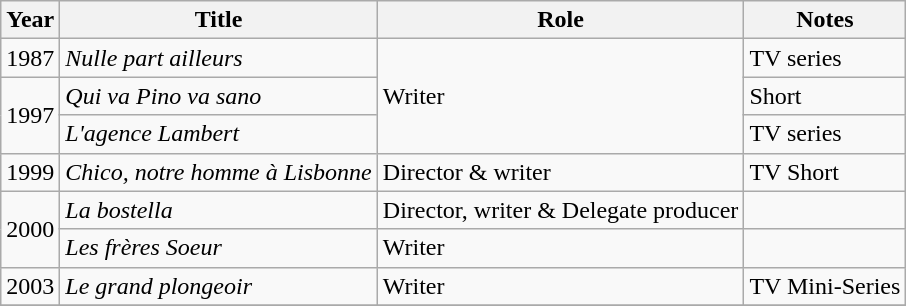<table class="wikitable sortable">
<tr>
<th>Year</th>
<th>Title</th>
<th>Role</th>
<th class="unsortable">Notes</th>
</tr>
<tr>
<td>1987</td>
<td><em>Nulle part ailleurs</em></td>
<td rowspan=3>Writer</td>
<td>TV series</td>
</tr>
<tr>
<td rowspan=2>1997</td>
<td><em>Qui va Pino va sano</em></td>
<td>Short</td>
</tr>
<tr>
<td><em>L'agence Lambert</em></td>
<td>TV series</td>
</tr>
<tr>
<td>1999</td>
<td><em>Chico, notre homme à Lisbonne</em></td>
<td>Director & writer</td>
<td>TV Short</td>
</tr>
<tr>
<td rowspan=2>2000</td>
<td><em>La bostella</em></td>
<td>Director, writer & Delegate producer</td>
<td></td>
</tr>
<tr>
<td><em>Les frères Soeur</em></td>
<td>Writer</td>
<td></td>
</tr>
<tr>
<td>2003</td>
<td><em>Le grand plongeoir</em></td>
<td>Writer</td>
<td>TV Mini-Series</td>
</tr>
<tr>
</tr>
</table>
